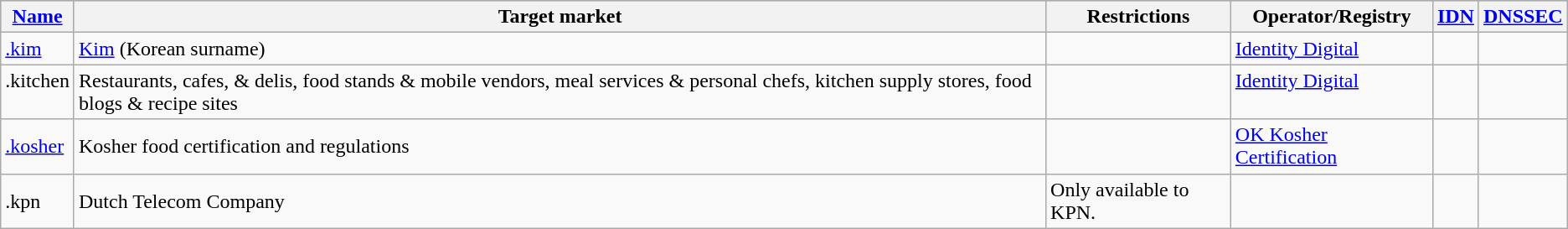<table class="wikitable sortable">
<tr style="background:#a0d0ff;">
<th><a href='#'>Name</a></th>
<th>Target market</th>
<th class="unsortable">Restrictions</th>
<th>Operator/Registry</th>
<th><a href='#'>IDN</a></th>
<th><a href='#'>DNSSEC</a></th>
</tr>
<tr valign="top">
<td><a href='#'>.kim</a></td>
<td><a href='#'>Kim</a> (Korean surname)</td>
<td></td>
<td><a href='#'>Identity Digital</a></td>
<td></td>
<td></td>
</tr>
<tr valign="top">
<td>.kitchen</td>
<td>Restaurants, cafes, & delis, food stands & mobile vendors, meal services & personal chefs, kitchen supply stores, food blogs & recipe sites</td>
<td></td>
<td><a href='#'>Identity Digital</a></td>
<td></td>
<td></td>
</tr>
<tr>
<td><a href='#'>.kosher</a></td>
<td>Kosher food certification and regulations</td>
<td></td>
<td><a href='#'>OK Kosher Certification</a></td>
<td></td>
<td></td>
</tr>
<tr>
<td>.kpn</td>
<td>Dutch Telecom Company</td>
<td>Only available to KPN.</td>
<td></td>
<td></td>
<td></td>
</tr>
</table>
